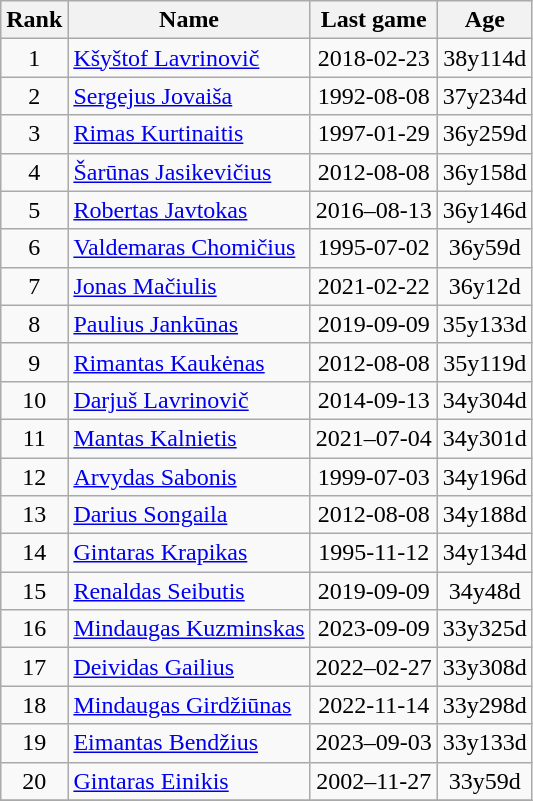<table class="wikitable sortable" style="text-align: center;">
<tr>
<th>Rank</th>
<th class="unsortable">Name</th>
<th class="unsortable">Last game</th>
<th>Age</th>
</tr>
<tr>
<td>1</td>
<td style="text-align: left;"><a href='#'>Kšyštof Lavrinovič</a></td>
<td>2018-02-23</td>
<td>38y114d</td>
</tr>
<tr>
<td>2</td>
<td style="text-align: left;"><a href='#'>Sergejus Jovaiša</a></td>
<td>1992-08-08</td>
<td>37y234d</td>
</tr>
<tr>
<td>3</td>
<td style="text-align: left;"><a href='#'>Rimas Kurtinaitis</a></td>
<td>1997-01-29</td>
<td>36y259d</td>
</tr>
<tr>
<td>4</td>
<td style="text-align: left;"><a href='#'>Šarūnas Jasikevičius</a></td>
<td>2012-08-08</td>
<td>36y158d</td>
</tr>
<tr>
<td>5</td>
<td style="text-align: left;"><a href='#'>Robertas Javtokas</a></td>
<td>2016–08-13</td>
<td>36y146d</td>
</tr>
<tr>
<td>6</td>
<td style="text-align: left;"><a href='#'>Valdemaras Chomičius</a></td>
<td>1995-07-02</td>
<td>36y59d</td>
</tr>
<tr>
<td>7</td>
<td style="text-align: left;"><a href='#'>Jonas Mačiulis</a></td>
<td>2021-02-22</td>
<td>36y12d</td>
</tr>
<tr>
<td>8</td>
<td style="text-align: left;"><a href='#'>Paulius Jankūnas</a></td>
<td>2019-09-09</td>
<td>35y133d</td>
</tr>
<tr>
<td>9</td>
<td style="text-align: left;"><a href='#'>Rimantas Kaukėnas</a></td>
<td>2012-08-08</td>
<td>35y119d</td>
</tr>
<tr>
<td>10</td>
<td style="text-align: left;"><a href='#'>Darjuš Lavrinovič</a></td>
<td>2014-09-13</td>
<td>34y304d</td>
</tr>
<tr>
<td>11</td>
<td style="text-align: left;"><a href='#'>Mantas Kalnietis</a></td>
<td>2021–07-04</td>
<td>34y301d</td>
</tr>
<tr>
<td>12</td>
<td style="text-align: left;"><a href='#'>Arvydas Sabonis</a></td>
<td>1999-07-03</td>
<td>34y196d</td>
</tr>
<tr>
<td>13</td>
<td style="text-align: left;"><a href='#'>Darius Songaila</a></td>
<td>2012-08-08</td>
<td>34y188d</td>
</tr>
<tr>
<td>14</td>
<td style="text-align: left;"><a href='#'>Gintaras Krapikas</a></td>
<td>1995-11-12</td>
<td>34y134d</td>
</tr>
<tr>
<td>15</td>
<td style="text-align: left;"><a href='#'>Renaldas Seibutis</a></td>
<td>2019-09-09</td>
<td>34y48d</td>
</tr>
<tr>
<td>16</td>
<td style="text-align: left;"><a href='#'>Mindaugas Kuzminskas</a></td>
<td>2023-09-09</td>
<td>33y325d</td>
</tr>
<tr>
<td>17</td>
<td style="text-align: left;"><a href='#'>Deividas Gailius</a></td>
<td>2022–02-27</td>
<td>33y308d</td>
</tr>
<tr>
<td>18</td>
<td style="text-align: left;"><a href='#'>Mindaugas Girdžiūnas</a></td>
<td>2022-11-14</td>
<td>33y298d</td>
</tr>
<tr>
<td>19</td>
<td style="text-align: left;"><a href='#'>Eimantas Bendžius</a></td>
<td>2023–09-03</td>
<td>33y133d</td>
</tr>
<tr>
<td>20</td>
<td style="text-align: left;"><a href='#'>Gintaras Einikis</a></td>
<td>2002–11-27</td>
<td>33y59d</td>
</tr>
<tr>
</tr>
</table>
